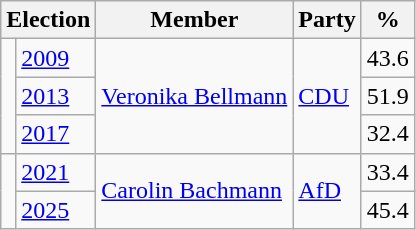<table class=wikitable>
<tr>
<th colspan=2>Election</th>
<th>Member</th>
<th>Party</th>
<th>%</th>
</tr>
<tr>
<td rowspan=3 bgcolor=></td>
<td><a href='#'>2009</a></td>
<td rowspan=3><a href='#'>Veronika Bellmann</a></td>
<td rowspan=3><a href='#'>CDU</a></td>
<td align=right>43.6</td>
</tr>
<tr>
<td><a href='#'>2013</a></td>
<td align=right>51.9</td>
</tr>
<tr>
<td><a href='#'>2017</a></td>
<td align=right>32.4</td>
</tr>
<tr>
<td rowspan=2 bgcolor=></td>
<td><a href='#'>2021</a></td>
<td rowspan=2><a href='#'>Carolin Bachmann</a></td>
<td rowspan=2><a href='#'>AfD</a></td>
<td align=right>33.4</td>
</tr>
<tr>
<td><a href='#'>2025</a></td>
<td align=right>45.4</td>
</tr>
</table>
